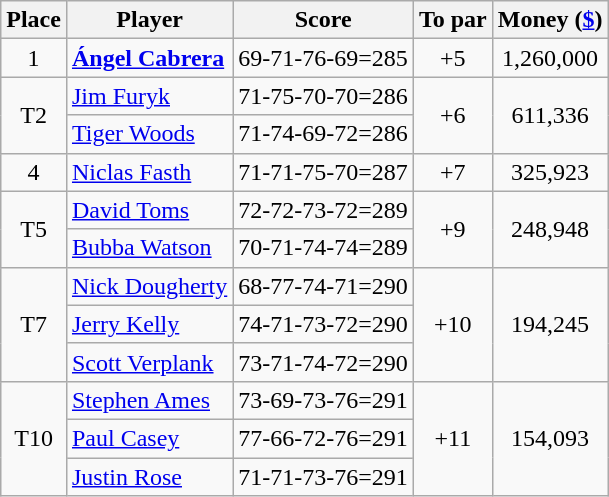<table class="wikitable">
<tr>
<th>Place</th>
<th>Player</th>
<th>Score</th>
<th>To par</th>
<th>Money (<a href='#'>$</a>)</th>
</tr>
<tr>
<td align=center>1</td>
<td> <strong><a href='#'>Ángel Cabrera</a></strong></td>
<td>69-71-76-69=285</td>
<td align=center>+5</td>
<td align=center>1,260,000</td>
</tr>
<tr>
<td rowspan="2" align=center>T2</td>
<td> <a href='#'>Jim Furyk</a></td>
<td>71-75-70-70=286</td>
<td rowspan="2" align=center>+6</td>
<td rowspan="2" align=center>611,336</td>
</tr>
<tr>
<td> <a href='#'>Tiger Woods</a></td>
<td>71-74-69-72=286</td>
</tr>
<tr>
<td align=center>4</td>
<td> <a href='#'>Niclas Fasth</a></td>
<td>71-71-75-70=287</td>
<td align=center>+7</td>
<td align=center>325,923</td>
</tr>
<tr>
<td rowspan="2" align=center>T5</td>
<td> <a href='#'>David Toms</a></td>
<td>72-72-73-72=289</td>
<td rowspan="2" align=center>+9</td>
<td rowspan="2" align=center>248,948</td>
</tr>
<tr>
<td> <a href='#'>Bubba Watson</a></td>
<td>70-71-74-74=289</td>
</tr>
<tr>
<td rowspan="3" align=center>T7</td>
<td> <a href='#'>Nick Dougherty</a></td>
<td>68-77-74-71=290</td>
<td rowspan="3" align=center>+10</td>
<td rowspan="3" align=center>194,245</td>
</tr>
<tr>
<td> <a href='#'>Jerry Kelly</a></td>
<td>74-71-73-72=290</td>
</tr>
<tr>
<td> <a href='#'>Scott Verplank</a></td>
<td>73-71-74-72=290</td>
</tr>
<tr>
<td rowspan="3" align=center>T10</td>
<td> <a href='#'>Stephen Ames</a></td>
<td>73-69-73-76=291</td>
<td rowspan="3" align=center>+11</td>
<td rowspan="3" align=center>154,093</td>
</tr>
<tr>
<td> <a href='#'>Paul Casey</a></td>
<td>77-66-72-76=291</td>
</tr>
<tr>
<td> <a href='#'>Justin Rose</a></td>
<td>71-71-73-76=291</td>
</tr>
</table>
